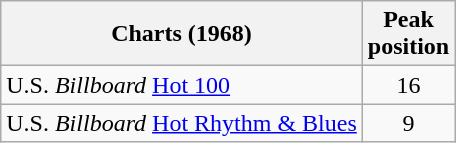<table class="wikitable sortable">
<tr>
<th>Charts (1968)</th>
<th>Peak<br>position</th>
</tr>
<tr>
<td>U.S. <em>Billboard</em> <a href='#'>Hot 100</a></td>
<td align="center">16</td>
</tr>
<tr>
<td>U.S. <em>Billboard</em> <a href='#'>Hot Rhythm & Blues</a></td>
<td align="center">9</td>
</tr>
</table>
